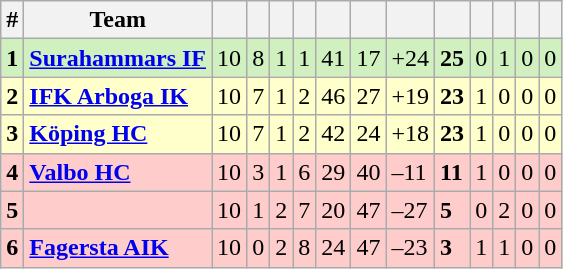<table class="wikitable sortable">
<tr>
<th>#</th>
<th>Team</th>
<th></th>
<th></th>
<th></th>
<th></th>
<th></th>
<th></th>
<th></th>
<th></th>
<th></th>
<th></th>
<th></th>
<th></th>
</tr>
<tr style="background: #D0F0C0;">
<td><strong>1</strong></td>
<td><strong><a href='#'>Surahammars IF</a></strong></td>
<td>10</td>
<td>8</td>
<td>1</td>
<td>1</td>
<td>41</td>
<td>17</td>
<td>+24</td>
<td><strong>25</strong></td>
<td>0</td>
<td>1</td>
<td>0</td>
<td>0</td>
</tr>
<tr style="background: #FFFFCC;">
<td><strong>2</strong></td>
<td><strong><a href='#'>IFK Arboga IK</a></strong></td>
<td>10</td>
<td>7</td>
<td>1</td>
<td>2</td>
<td>46</td>
<td>27</td>
<td>+19</td>
<td><strong>23</strong></td>
<td>1</td>
<td>0</td>
<td>0</td>
<td>0</td>
</tr>
<tr style="background: #FFFFCC;">
<td><strong>3</strong></td>
<td> <strong><a href='#'>Köping HC</a></strong></td>
<td>10</td>
<td>7</td>
<td>1</td>
<td>2</td>
<td>42</td>
<td>24</td>
<td>+18</td>
<td><strong>23</strong></td>
<td>1</td>
<td>0</td>
<td>0</td>
<td>0</td>
</tr>
<tr style="background: #FFCCCC;">
<td><strong>4</strong></td>
<td><strong><a href='#'>Valbo HC</a></strong></td>
<td>10</td>
<td>3</td>
<td>1</td>
<td>6</td>
<td>29</td>
<td>40</td>
<td>–11</td>
<td><strong>11</strong></td>
<td>1</td>
<td>0</td>
<td>0</td>
<td>0</td>
</tr>
<tr style="background: #FFCCCC;">
<td><strong>5</strong></td>
<td></td>
<td>10</td>
<td>1</td>
<td>2</td>
<td>7</td>
<td>20</td>
<td>47</td>
<td>–27</td>
<td><strong>5</strong></td>
<td>0</td>
<td>2</td>
<td>0</td>
<td>0</td>
</tr>
<tr style="background: #FFCCCC;">
<td><strong>6</strong></td>
<td><strong><a href='#'>Fagersta AIK</a></strong></td>
<td>10</td>
<td>0</td>
<td>2</td>
<td>8</td>
<td>24</td>
<td>47</td>
<td>–23</td>
<td><strong>3</strong></td>
<td>1</td>
<td>1</td>
<td>0</td>
<td>0</td>
</tr>
</table>
